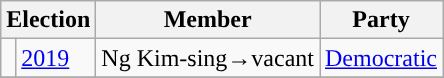<table class="wikitable">
<tr>
<th colspan="2">Election</th>
<th>Member</th>
<th>Party</th>
</tr>
<tr>
<td style="color:inherit;background:"></td>
<td><a href='#'>2019</a></td>
<td>Ng Kim-sing→vacant</td>
<td><a href='#'>Democratic</a></td>
</tr>
<tr>
</tr>
</table>
